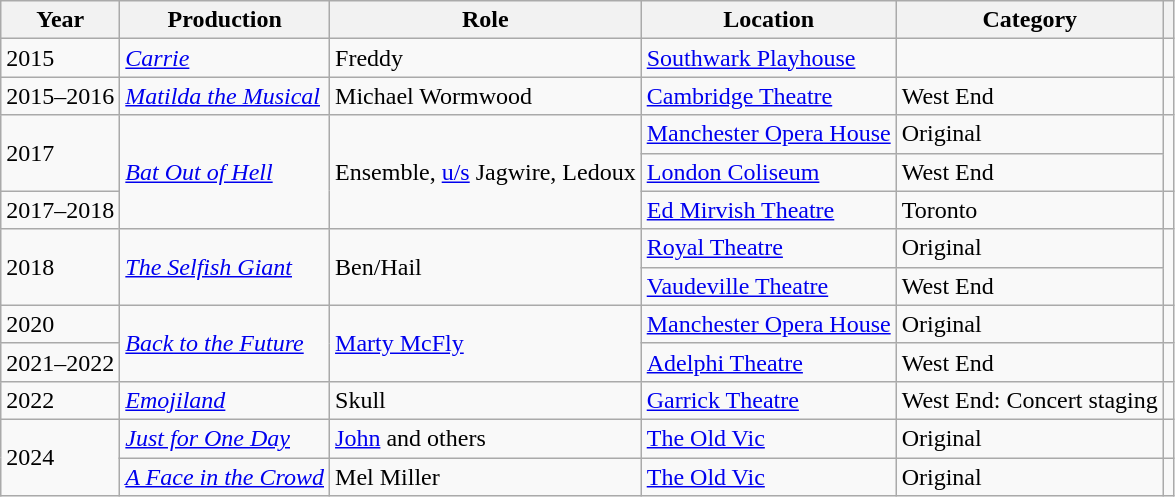<table class="wikitable sortable">
<tr>
<th>Year</th>
<th>Production</th>
<th>Role</th>
<th>Location</th>
<th>Category</th>
<th></th>
</tr>
<tr>
<td>2015</td>
<td><em><a href='#'>Carrie</a></em></td>
<td>Freddy</td>
<td><a href='#'>Southwark Playhouse</a></td>
<td></td>
<td></td>
</tr>
<tr>
<td>2015–2016</td>
<td><em><a href='#'>Matilda the Musical</a></em></td>
<td>Michael Wormwood</td>
<td><a href='#'>Cambridge Theatre</a></td>
<td>West End</td>
<td></td>
</tr>
<tr>
<td rowspan="2">2017</td>
<td rowspan="3"><em><a href='#'>Bat Out of Hell</a></em></td>
<td rowspan="3">Ensemble, <a href='#'>u/s</a> Jagwire, Ledoux</td>
<td><a href='#'>Manchester Opera House</a></td>
<td>Original</td>
<td rowspan="2"></td>
</tr>
<tr>
<td><a href='#'>London Coliseum</a></td>
<td>West End</td>
</tr>
<tr>
<td>2017–2018</td>
<td><a href='#'>Ed Mirvish Theatre</a></td>
<td>Toronto</td>
<td></td>
</tr>
<tr>
<td rowspan="2">2018</td>
<td rowspan="2"><em><a href='#'>The Selfish Giant</a></em></td>
<td rowspan="2">Ben/Hail</td>
<td><a href='#'>Royal Theatre</a></td>
<td>Original</td>
<td rowspan="2"></td>
</tr>
<tr>
<td><a href='#'>Vaudeville Theatre</a></td>
<td>West End</td>
</tr>
<tr>
<td>2020</td>
<td rowspan="2"><em><a href='#'>Back to the Future</a></em></td>
<td rowspan="2"><a href='#'>Marty McFly</a></td>
<td><a href='#'>Manchester Opera House</a></td>
<td>Original</td>
<td></td>
</tr>
<tr>
<td>2021–2022</td>
<td><a href='#'>Adelphi Theatre</a></td>
<td>West End</td>
<td></td>
</tr>
<tr>
<td>2022</td>
<td><em><a href='#'>Emojiland</a></em></td>
<td>Skull</td>
<td><a href='#'>Garrick Theatre</a></td>
<td>West End: Concert staging</td>
<td></td>
</tr>
<tr>
<td rowspan="2">2024</td>
<td><em><a href='#'>Just for One Day</a></em></td>
<td><a href='#'>John</a> and others</td>
<td><a href='#'>The Old Vic</a></td>
<td>Original</td>
<td></td>
</tr>
<tr>
<td><a href='#'><em>A Face in the Crowd</em></a></td>
<td>Mel Miller</td>
<td><a href='#'>The Old Vic</a></td>
<td>Original</td>
<td></td>
</tr>
</table>
